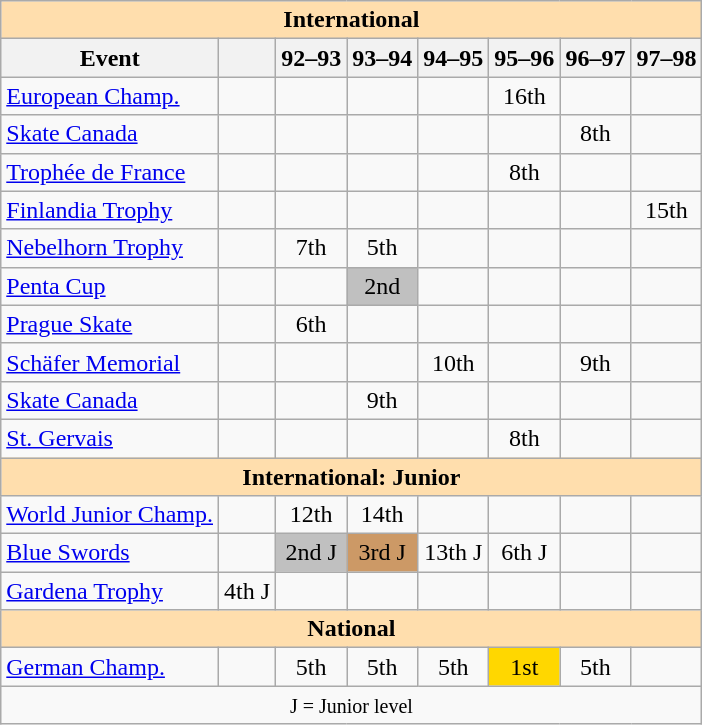<table class="wikitable" style="text-align:center">
<tr>
<th style="background-color: #ffdead; " colspan=8 align=center>International</th>
</tr>
<tr>
<th>Event</th>
<th></th>
<th>92–93</th>
<th>93–94</th>
<th>94–95</th>
<th>95–96</th>
<th>96–97</th>
<th>97–98</th>
</tr>
<tr>
<td align=left><a href='#'>European Champ.</a></td>
<td></td>
<td></td>
<td></td>
<td></td>
<td>16th</td>
<td></td>
<td></td>
</tr>
<tr>
<td align=left> <a href='#'>Skate Canada</a></td>
<td></td>
<td></td>
<td></td>
<td></td>
<td></td>
<td>8th</td>
<td></td>
</tr>
<tr>
<td align=left> <a href='#'>Trophée de France</a></td>
<td></td>
<td></td>
<td></td>
<td></td>
<td>8th</td>
<td></td>
<td></td>
</tr>
<tr>
<td align=left><a href='#'>Finlandia Trophy</a></td>
<td></td>
<td></td>
<td></td>
<td></td>
<td></td>
<td></td>
<td>15th</td>
</tr>
<tr>
<td align=left><a href='#'>Nebelhorn Trophy</a></td>
<td></td>
<td>7th</td>
<td>5th</td>
<td></td>
<td></td>
<td></td>
<td></td>
</tr>
<tr>
<td align=left><a href='#'>Penta Cup</a></td>
<td></td>
<td></td>
<td bgcolor=silver>2nd</td>
<td></td>
<td></td>
<td></td>
<td></td>
</tr>
<tr>
<td align=left><a href='#'>Prague Skate</a></td>
<td></td>
<td>6th</td>
<td></td>
<td></td>
<td></td>
<td></td>
<td></td>
</tr>
<tr>
<td align=left><a href='#'>Schäfer Memorial</a></td>
<td></td>
<td></td>
<td></td>
<td>10th</td>
<td></td>
<td>9th</td>
<td></td>
</tr>
<tr>
<td align=left><a href='#'>Skate Canada</a></td>
<td></td>
<td></td>
<td>9th</td>
<td></td>
<td></td>
<td></td>
<td></td>
</tr>
<tr>
<td align=left><a href='#'>St. Gervais</a></td>
<td></td>
<td></td>
<td></td>
<td></td>
<td>8th</td>
<td></td>
<td></td>
</tr>
<tr>
<th style="background-color: #ffdead; " colspan=8 align=center>International: Junior</th>
</tr>
<tr>
<td align=left><a href='#'>World Junior Champ.</a></td>
<td></td>
<td>12th</td>
<td>14th</td>
<td></td>
<td></td>
<td></td>
<td></td>
</tr>
<tr>
<td align=left><a href='#'>Blue Swords</a></td>
<td></td>
<td bgcolor=silver>2nd J</td>
<td bgcolor=cc9966>3rd J</td>
<td>13th J</td>
<td>6th J</td>
<td></td>
<td></td>
</tr>
<tr>
<td align=left><a href='#'>Gardena Trophy</a></td>
<td>4th J</td>
<td></td>
<td></td>
<td></td>
<td></td>
<td></td>
<td></td>
</tr>
<tr>
<th style="background-color: #ffdead; " colspan=8 align=center>National</th>
</tr>
<tr>
<td align=left><a href='#'>German Champ.</a></td>
<td></td>
<td>5th</td>
<td>5th</td>
<td>5th</td>
<td bgcolor=gold>1st</td>
<td>5th</td>
<td></td>
</tr>
<tr>
<td colspan=8 align=center><small> J = Junior level </small></td>
</tr>
</table>
